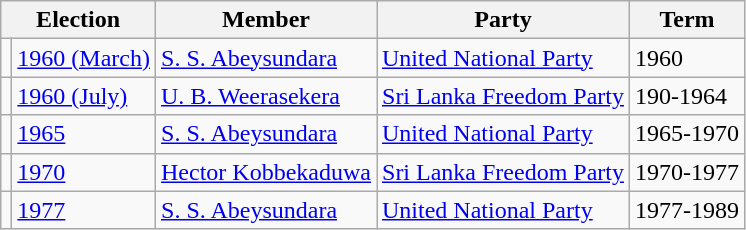<table class="wikitable">
<tr>
<th colspan="2">Election</th>
<th>Member</th>
<th>Party</th>
<th>Term</th>
</tr>
<tr>
<td style="background-color: "></td>
<td><a href='#'>1960 (March)</a></td>
<td><a href='#'>S. S. Abeysundara</a></td>
<td><a href='#'>United National Party</a></td>
<td>1960</td>
</tr>
<tr>
<td style="background-color: "></td>
<td><a href='#'>1960 (July)</a></td>
<td><a href='#'>U. B. Weerasekera</a></td>
<td><a href='#'>Sri Lanka Freedom Party</a></td>
<td>190-1964</td>
</tr>
<tr>
<td style="background-color: "></td>
<td><a href='#'>1965</a></td>
<td><a href='#'>S. S. Abeysundara</a></td>
<td><a href='#'>United National Party</a></td>
<td>1965-1970</td>
</tr>
<tr>
<td style="background-color: "></td>
<td><a href='#'>1970</a></td>
<td><a href='#'>Hector Kobbekaduwa</a></td>
<td><a href='#'>Sri Lanka Freedom Party</a></td>
<td>1970-1977</td>
</tr>
<tr>
<td style="background-color: "></td>
<td><a href='#'>1977</a></td>
<td><a href='#'>S. S. Abeysundara</a></td>
<td><a href='#'>United National Party</a></td>
<td>1977-1989</td>
</tr>
</table>
